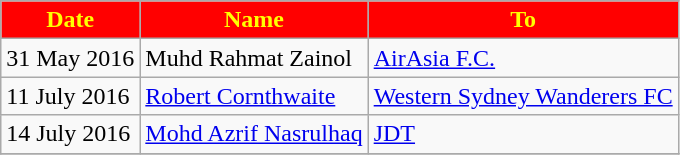<table class="wikitable sortable">
<tr>
<th style="background:Red; color:yellow;">Date</th>
<th style="background:Red; color:yellow;">Name</th>
<th style="background:Red; color:yellow;">To</th>
</tr>
<tr>
<td>31 May 2016</td>
<td> Muhd Rahmat Zainol</td>
<td> <a href='#'>AirAsia F.C.</a></td>
</tr>
<tr>
<td>11 July 2016</td>
<td> <a href='#'>Robert Cornthwaite</a></td>
<td> <a href='#'>Western Sydney Wanderers FC</a></td>
</tr>
<tr>
<td>14 July 2016</td>
<td> <a href='#'>Mohd Azrif Nasrulhaq</a></td>
<td> <a href='#'>JDT</a></td>
</tr>
<tr>
</tr>
</table>
